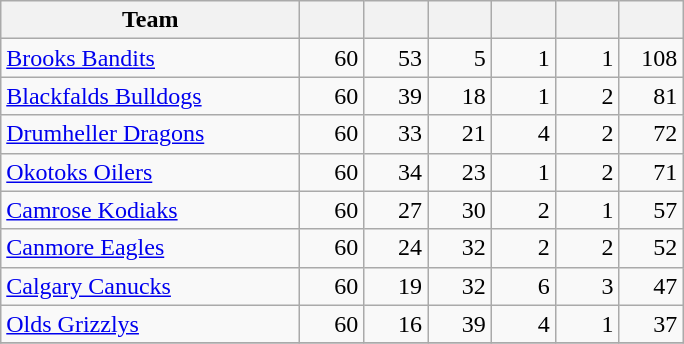<table class="wikitable sortable" style="text-align:right">
<tr>
<th class="sortable" style=width:12em>Team</th>
<th style=width:2.2em></th>
<th style=width:2.2em></th>
<th style=width:2.2em></th>
<th style=width:2.2em></th>
<th style=width:2.2em></th>
<th style=width:2.2em></th>
</tr>
<tr>
<td align=left><a href='#'>Brooks Bandits</a></td>
<td>60</td>
<td>53</td>
<td>5</td>
<td>1</td>
<td>1</td>
<td>108</td>
</tr>
<tr>
<td align=left><a href='#'>Blackfalds Bulldogs</a></td>
<td>60</td>
<td>39</td>
<td>18</td>
<td>1</td>
<td>2</td>
<td>81</td>
</tr>
<tr>
<td align=left><a href='#'>Drumheller Dragons</a></td>
<td>60</td>
<td>33</td>
<td>21</td>
<td>4</td>
<td>2</td>
<td>72</td>
</tr>
<tr>
<td align=left><a href='#'>Okotoks Oilers</a></td>
<td>60</td>
<td>34</td>
<td>23</td>
<td>1</td>
<td>2</td>
<td>71</td>
</tr>
<tr>
<td align=left><a href='#'>Camrose Kodiaks</a></td>
<td>60</td>
<td>27</td>
<td>30</td>
<td>2</td>
<td>1</td>
<td>57</td>
</tr>
<tr>
<td align=left><a href='#'>Canmore Eagles</a></td>
<td>60</td>
<td>24</td>
<td>32</td>
<td>2</td>
<td>2</td>
<td>52</td>
</tr>
<tr>
<td align=left><a href='#'>Calgary Canucks</a></td>
<td>60</td>
<td>19</td>
<td>32</td>
<td>6</td>
<td>3</td>
<td>47</td>
</tr>
<tr>
<td align=left><a href='#'>Olds Grizzlys</a></td>
<td>60</td>
<td>16</td>
<td>39</td>
<td>4</td>
<td>1</td>
<td>37</td>
</tr>
<tr>
</tr>
</table>
